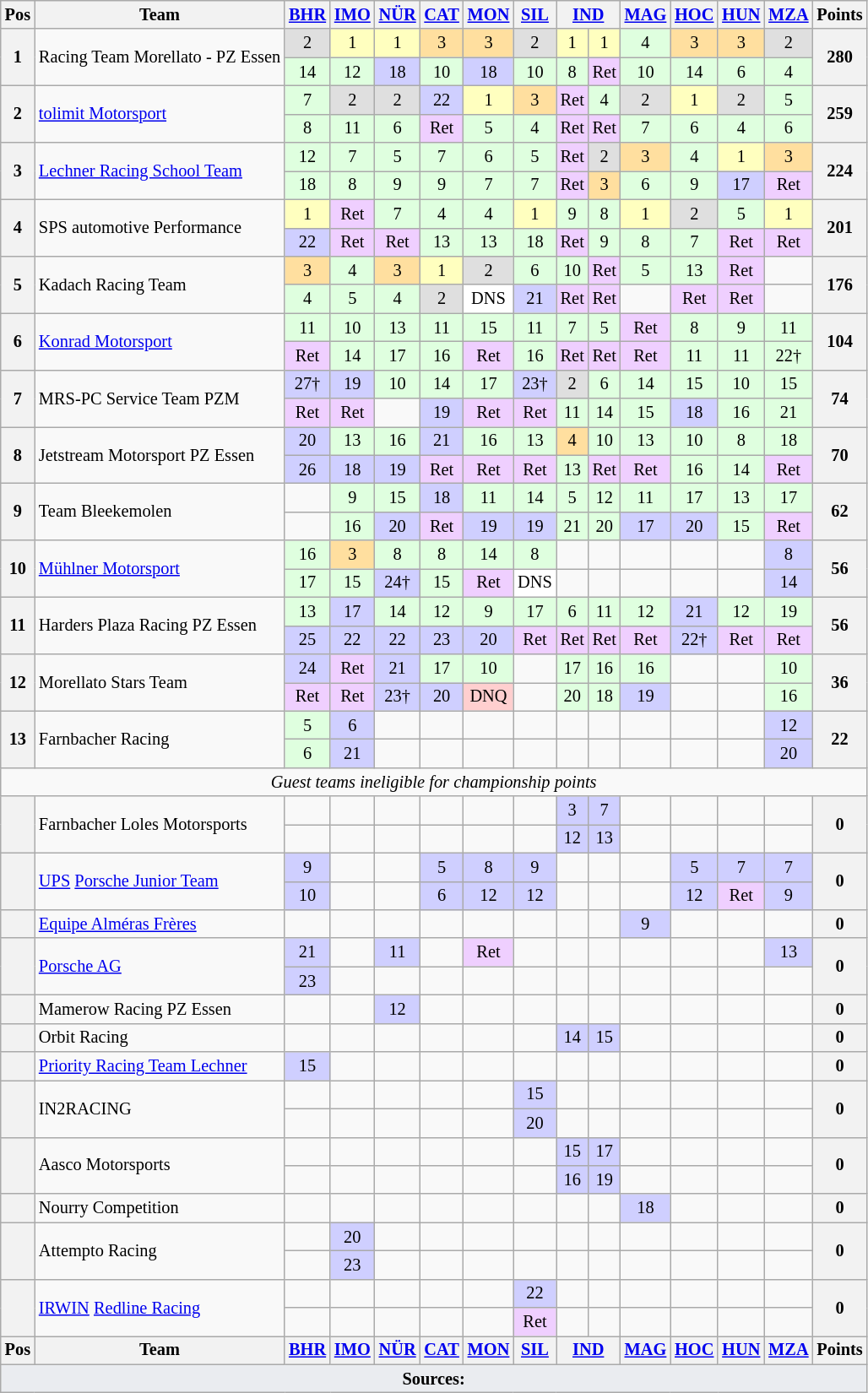<table class="wikitable" style="font-size: 85%; text-align:center">
<tr valign="top">
<th valign="middle">Pos</th>
<th valign="middle">Team</th>
<th><a href='#'>BHR</a><br></th>
<th><a href='#'>IMO</a><br></th>
<th><a href='#'>NÜR</a><br></th>
<th><a href='#'>CAT</a><br></th>
<th><a href='#'>MON</a><br></th>
<th><a href='#'>SIL</a><br></th>
<th colspan=2><a href='#'>IND</a><br></th>
<th><a href='#'>MAG</a><br></th>
<th><a href='#'>HOC</a><br></th>
<th><a href='#'>HUN</a><br></th>
<th><a href='#'>MZA</a><br></th>
<th valign="middle">Points</th>
</tr>
<tr>
<th rowspan=2>1</th>
<td align=left rowspan=2> Racing Team Morellato - PZ Essen</td>
<td style="background:#DFDFDF;">2</td>
<td style="background:#FFFFBF;">1</td>
<td style="background:#FFFFBF;">1</td>
<td style="background:#FFDF9F;">3</td>
<td style="background:#FFDF9F;">3</td>
<td style="background:#DFDFDF;">2</td>
<td style="background:#FFFFBF;">1</td>
<td style="background:#FFFFBF;">1</td>
<td style="background:#DFFFDF;">4</td>
<td style="background:#FFDF9F;">3</td>
<td style="background:#FFDF9F;">3</td>
<td style="background:#DFDFDF;">2</td>
<th rowspan=2>280</th>
</tr>
<tr>
<td style="background:#DFFFDF;">14</td>
<td style="background:#DFFFDF;">12</td>
<td style="background:#CFCFFF;">18</td>
<td style="background:#DFFFDF;">10</td>
<td style="background:#CFCFFF;">18</td>
<td style="background:#DFFFDF;">10</td>
<td style="background:#DFFFDF;">8</td>
<td style="background:#EFCFFF;">Ret</td>
<td style="background:#DFFFDF;">10</td>
<td style="background:#DFFFDF;">14</td>
<td style="background:#DFFFDF;">6</td>
<td style="background:#DFFFDF;">4</td>
</tr>
<tr>
<th rowspan=2>2</th>
<td align=left rowspan=2> <a href='#'>tolimit Motorsport</a></td>
<td style="background:#DFFFDF;">7</td>
<td style="background:#DFDFDF;">2</td>
<td style="background:#DFDFDF;">2</td>
<td style="background:#CFCFFF;">22</td>
<td style="background:#FFFFBF;">1</td>
<td style="background:#FFDF9F;">3</td>
<td style="background:#EFCFFF;">Ret</td>
<td style="background:#DFFFDF;">4</td>
<td style="background:#DFDFDF;">2</td>
<td style="background:#FFFFBF;">1</td>
<td style="background:#DFDFDF;">2</td>
<td style="background:#DFFFDF;">5</td>
<th rowspan=2>259</th>
</tr>
<tr>
<td style="background:#DFFFDF;">8</td>
<td style="background:#DFFFDF;">11</td>
<td style="background:#DFFFDF;">6</td>
<td style="background:#EFCFFF;">Ret</td>
<td style="background:#DFFFDF;">5</td>
<td style="background:#DFFFDF;">4</td>
<td style="background:#EFCFFF;">Ret</td>
<td style="background:#EFCFFF;">Ret</td>
<td style="background:#DFFFDF;">7</td>
<td style="background:#DFFFDF;">6</td>
<td style="background:#DFFFDF;">4</td>
<td style="background:#DFFFDF;">6</td>
</tr>
<tr>
<th rowspan=2>3</th>
<td align=left rowspan=2> <a href='#'>Lechner Racing School Team</a></td>
<td style="background:#DFFFDF;">12</td>
<td style="background:#DFFFDF;">7</td>
<td style="background:#DFFFDF;">5</td>
<td style="background:#DFFFDF;">7</td>
<td style="background:#DFFFDF;">6</td>
<td style="background:#DFFFDF;">5</td>
<td style="background:#EFCFFF;">Ret</td>
<td style="background:#DFDFDF;">2</td>
<td style="background:#FFDF9F;">3</td>
<td style="background:#DFFFDF;">4</td>
<td style="background:#FFFFBF;">1</td>
<td style="background:#FFDF9F;">3</td>
<th rowspan=2>224</th>
</tr>
<tr>
<td style="background:#DFFFDF;">18</td>
<td style="background:#DFFFDF;">8</td>
<td style="background:#DFFFDF;">9</td>
<td style="background:#DFFFDF;">9</td>
<td style="background:#DFFFDF;">7</td>
<td style="background:#DFFFDF;">7</td>
<td style="background:#EFCFFF;">Ret</td>
<td style="background:#FFDF9F;">3</td>
<td style="background:#DFFFDF;">6</td>
<td style="background:#DFFFDF;">9</td>
<td style="background:#CFCFFF;">17</td>
<td style="background:#EFCFFF;">Ret</td>
</tr>
<tr>
<th rowspan=2>4</th>
<td align=left rowspan=2> SPS automotive Performance</td>
<td style="background:#FFFFBF;">1</td>
<td style="background:#EFCFFF;">Ret</td>
<td style="background:#DFFFDF;">7</td>
<td style="background:#DFFFDF;">4</td>
<td style="background:#DFFFDF;">4</td>
<td style="background:#FFFFBF;">1</td>
<td style="background:#DFFFDF;">9</td>
<td style="background:#DFFFDF;">8</td>
<td style="background:#FFFFBF;">1</td>
<td style="background:#DFDFDF;">2</td>
<td style="background:#DFFFDF;">5</td>
<td style="background:#FFFFBF;">1</td>
<th rowspan=2>201</th>
</tr>
<tr>
<td style="background:#CFCFFF;">22</td>
<td style="background:#EFCFFF;">Ret</td>
<td style="background:#EFCFFF;">Ret</td>
<td style="background:#DFFFDF;">13</td>
<td style="background:#DFFFDF;">13</td>
<td style="background:#DFFFDF;">18</td>
<td style="background:#EFCFFF;">Ret</td>
<td style="background:#DFFFDF;">9</td>
<td style="background:#DFFFDF;">8</td>
<td style="background:#DFFFDF;">7</td>
<td style="background:#EFCFFF;">Ret</td>
<td style="background:#EFCFFF;">Ret</td>
</tr>
<tr>
<th rowspan=2>5</th>
<td align=left rowspan=2> Kadach Racing Team</td>
<td style="background:#FFDF9F;">3</td>
<td style="background:#DFFFDF;">4</td>
<td style="background:#FFDF9F;">3</td>
<td style="background:#FFFFBF;">1</td>
<td style="background:#DFDFDF;">2</td>
<td style="background:#DFFFDF;">6</td>
<td style="background:#DFFFDF;">10</td>
<td style="background:#EFCFFF;">Ret</td>
<td style="background:#DFFFDF;">5</td>
<td style="background:#DFFFDF;">13</td>
<td style="background:#EFCFFF;">Ret</td>
<td></td>
<th rowspan=2>176</th>
</tr>
<tr>
<td style="background:#DFFFDF;">4</td>
<td style="background:#DFFFDF;">5</td>
<td style="background:#DFFFDF;">4</td>
<td style="background:#DFDFDF;">2</td>
<td style="background:#FFFFFF;">DNS</td>
<td style="background:#CFCFFF;">21</td>
<td style="background:#EFCFFF;">Ret</td>
<td style="background:#EFCFFF;">Ret</td>
<td></td>
<td style="background:#EFCFFF;">Ret</td>
<td style="background:#EFCFFF;">Ret</td>
<td></td>
</tr>
<tr>
<th rowspan=2>6</th>
<td align=left rowspan=2> <a href='#'>Konrad Motorsport</a></td>
<td style="background:#DFFFDF;">11</td>
<td style="background:#DFFFDF;">10</td>
<td style="background:#DFFFDF;">13</td>
<td style="background:#DFFFDF;">11</td>
<td style="background:#DFFFDF;">15</td>
<td style="background:#DFFFDF;">11</td>
<td style="background:#DFFFDF;">7</td>
<td style="background:#DFFFDF;">5</td>
<td style="background:#EFCFFF;">Ret</td>
<td style="background:#DFFFDF;">8</td>
<td style="background:#DFFFDF;">9</td>
<td style="background:#DFFFDF;">11</td>
<th rowspan=2>104</th>
</tr>
<tr>
<td style="background:#EFCFFF;">Ret</td>
<td style="background:#DFFFDF;">14</td>
<td style="background:#DFFFDF;">17</td>
<td style="background:#DFFFDF;">16</td>
<td style="background:#EFCFFF;">Ret</td>
<td style="background:#DFFFDF;">16</td>
<td style="background:#EFCFFF;">Ret</td>
<td style="background:#EFCFFF;">Ret</td>
<td style="background:#EFCFFF;">Ret</td>
<td style="background:#DFFFDF;">11</td>
<td style="background:#DFFFDF;">11</td>
<td style="background:#DFFFDF;">22†</td>
</tr>
<tr>
<th rowspan=2>7</th>
<td align=left rowspan=2> MRS-PC Service Team PZM</td>
<td style="background:#CFCFFF;">27†</td>
<td style="background:#CFCFFF;">19</td>
<td style="background:#DFFFDF;">10</td>
<td style="background:#DFFFDF;">14</td>
<td style="background:#DFFFDF;">17</td>
<td style="background:#CFCFFF;">23†</td>
<td style="background:#DFDFDF;">2</td>
<td style="background:#DFFFDF;">6</td>
<td style="background:#DFFFDF;">14</td>
<td style="background:#DFFFDF;">15</td>
<td style="background:#DFFFDF;">10</td>
<td style="background:#DFFFDF;">15</td>
<th rowspan=2>74</th>
</tr>
<tr>
<td style="background:#EFCFFF;">Ret</td>
<td style="background:#EFCFFF;">Ret</td>
<td></td>
<td style="background:#CFCFFF;">19</td>
<td style="background:#EFCFFF;">Ret</td>
<td style="background:#EFCFFF;">Ret</td>
<td style="background:#DFFFDF;">11</td>
<td style="background:#DFFFDF;">14</td>
<td style="background:#DFFFDF;">15</td>
<td style="background:#CFCFFF;">18</td>
<td style="background:#DFFFDF;">16</td>
<td style="background:#DFFFDF;">21</td>
</tr>
<tr>
<th rowspan=2>8</th>
<td align=left rowspan=2> Jetstream Motorsport PZ Essen</td>
<td style="background:#CFCFFF;">20</td>
<td style="background:#DFFFDF;">13</td>
<td style="background:#DFFFDF;">16</td>
<td style="background:#CFCFFF;">21</td>
<td style="background:#DFFFDF;">16</td>
<td style="background:#DFFFDF;">13</td>
<td style="background:#FFDF9F;">4</td>
<td style="background:#DFFFDF;">10</td>
<td style="background:#DFFFDF;">13</td>
<td style="background:#DFFFDF;">10</td>
<td style="background:#DFFFDF;">8</td>
<td style="background:#DFFFDF;">18</td>
<th rowspan=2>70</th>
</tr>
<tr>
<td style="background:#CFCFFF;">26</td>
<td style="background:#CFCFFF;">18</td>
<td style="background:#CFCFFF;">19</td>
<td style="background:#EFCFFF;">Ret</td>
<td style="background:#EFCFFF;">Ret</td>
<td style="background:#EFCFFF;">Ret</td>
<td style="background:#DFFFDF;">13</td>
<td style="background:#EFCFFF;">Ret</td>
<td style="background:#EFCFFF;">Ret</td>
<td style="background:#DFFFDF;">16</td>
<td style="background:#DFFFDF;">14</td>
<td style="background:#EFCFFF;">Ret</td>
</tr>
<tr>
<th rowspan=2>9</th>
<td align=left rowspan=2> Team Bleekemolen</td>
<td></td>
<td style="background:#DFFFDF;">9</td>
<td style="background:#DFFFDF;">15</td>
<td style="background:#CFCFFF;">18</td>
<td style="background:#DFFFDF;">11</td>
<td style="background:#DFFFDF;">14</td>
<td style="background:#DFFFDF;">5</td>
<td style="background:#DFFFDF;">12</td>
<td style="background:#DFFFDF;">11</td>
<td style="background:#DFFFDF;">17</td>
<td style="background:#DFFFDF;">13</td>
<td style="background:#DFFFDF;">17</td>
<th rowspan=2>62</th>
</tr>
<tr>
<td></td>
<td style="background:#DFFFDF;">16</td>
<td style="background:#CFCFFF;">20</td>
<td style="background:#EFCFFF;">Ret</td>
<td style="background:#CFCFFF;">19</td>
<td style="background:#CFCFFF;">19</td>
<td style="background:#DFFFDF;">21</td>
<td style="background:#DFFFDF;">20</td>
<td style="background:#CFCFFF;">17</td>
<td style="background:#CFCFFF;">20</td>
<td style="background:#DFFFDF;">15</td>
<td style="background:#EFCFFF;">Ret</td>
</tr>
<tr>
<th rowspan=2>10</th>
<td align=left rowspan=2> <a href='#'>Mühlner Motorsport</a></td>
<td style="background:#DFFFDF;">16</td>
<td style="background:#FFDF9F;">3</td>
<td style="background:#DFFFDF;">8</td>
<td style="background:#DFFFDF;">8</td>
<td style="background:#DFFFDF;">14</td>
<td style="background:#DFFFDF;">8</td>
<td></td>
<td></td>
<td></td>
<td></td>
<td></td>
<td style="background:#CFCFFF;">8</td>
<th rowspan=2>56</th>
</tr>
<tr>
<td style="background:#DFFFDF;">17</td>
<td style="background:#DFFFDF;">15</td>
<td style="background:#CFCFFF;">24†</td>
<td style="background:#DFFFDF;">15</td>
<td style="background:#EFCFFF;">Ret</td>
<td style="background:#FFFFFF;">DNS</td>
<td></td>
<td></td>
<td></td>
<td></td>
<td></td>
<td style="background:#CFCFFF;">14</td>
</tr>
<tr>
<th rowspan=2>11</th>
<td align=left rowspan=2> Harders Plaza Racing PZ Essen</td>
<td style="background:#DFFFDF;">13</td>
<td style="background:#CFCFFF;">17</td>
<td style="background:#DFFFDF;">14</td>
<td style="background:#DFFFDF;">12</td>
<td style="background:#DFFFDF;">9</td>
<td style="background:#DFFFDF;">17</td>
<td style="background:#DFFFDF;">6</td>
<td style="background:#DFFFDF;">11</td>
<td style="background:#DFFFDF;">12</td>
<td style="background:#CFCFFF;">21</td>
<td style="background:#DFFFDF;">12</td>
<td style="background:#DFFFDF;">19</td>
<th rowspan=2>56</th>
</tr>
<tr>
<td style="background:#CFCFFF;">25</td>
<td style="background:#CFCFFF;">22</td>
<td style="background:#CFCFFF;">22</td>
<td style="background:#CFCFFF;">23</td>
<td style="background:#CFCFFF;">20</td>
<td style="background:#EFCFFF;">Ret</td>
<td style="background:#EFCFFF;">Ret</td>
<td style="background:#EFCFFF;">Ret</td>
<td style="background:#EFCFFF;">Ret</td>
<td style="background:#CFCFFF;">22†</td>
<td style="background:#EFCFFF;">Ret</td>
<td style="background:#EFCFFF;">Ret</td>
</tr>
<tr>
<th rowspan=2>12</th>
<td align=left rowspan=2> Morellato Stars Team</td>
<td style="background:#CFCFFF;">24</td>
<td style="background:#EFCFFF;">Ret</td>
<td style="background:#CFCFFF;">21</td>
<td style="background:#DFFFDF;">17</td>
<td style="background:#DFFFDF;">10</td>
<td></td>
<td style="background:#DFFFDF;">17</td>
<td style="background:#DFFFDF;">16</td>
<td style="background:#DFFFDF;">16</td>
<td></td>
<td></td>
<td style="background:#DFFFDF;">10</td>
<th rowspan=2>36</th>
</tr>
<tr>
<td style="background:#EFCFFF;">Ret</td>
<td style="background:#EFCFFF;">Ret</td>
<td style="background:#CFCFFF;">23†</td>
<td style="background:#CFCFFF;">20</td>
<td style="background:#FFCFCF;">DNQ</td>
<td></td>
<td style="background:#DFFFDF;">20</td>
<td style="background:#DFFFDF;">18</td>
<td style="background:#CFCFFF;">19</td>
<td></td>
<td></td>
<td style="background:#DFFFDF;">16</td>
</tr>
<tr>
<th rowspan=2>13</th>
<td align=left rowspan=2> Farnbacher Racing</td>
<td style="background:#DFFFDF;">5</td>
<td style="background:#CFCFFF;">6</td>
<td></td>
<td></td>
<td></td>
<td></td>
<td></td>
<td></td>
<td></td>
<td></td>
<td></td>
<td style="background:#CFCFFF;">12</td>
<th rowspan=2>22</th>
</tr>
<tr>
<td style="background:#DFFFDF;">6</td>
<td style="background:#CFCFFF;">21</td>
<td></td>
<td></td>
<td></td>
<td></td>
<td></td>
<td></td>
<td></td>
<td></td>
<td></td>
<td style="background:#CFCFFF;">20</td>
</tr>
<tr>
<td colspan=16 align=center><em>Guest teams ineligible for championship points</em></td>
</tr>
<tr>
<th rowspan=2></th>
<td align=left rowspan=2> Farnbacher Loles Motorsports</td>
<td></td>
<td></td>
<td></td>
<td></td>
<td></td>
<td></td>
<td style="background:#CFCFFF;">3</td>
<td style="background:#CFCFFF;">7</td>
<td></td>
<td></td>
<td></td>
<td></td>
<th rowspan=2>0</th>
</tr>
<tr>
<td></td>
<td></td>
<td></td>
<td></td>
<td></td>
<td></td>
<td style="background:#CFCFFF;">12</td>
<td style="background:#CFCFFF;">13</td>
<td></td>
<td></td>
<td></td>
<td></td>
</tr>
<tr>
<th rowspan=2></th>
<td align=left rowspan=2> <a href='#'>UPS</a> <a href='#'>Porsche Junior Team</a></td>
<td style="background:#CFCFFF;">9</td>
<td></td>
<td></td>
<td style="background:#CFCFFF;">5</td>
<td style="background:#CFCFFF;">8</td>
<td style="background:#CFCFFF;">9</td>
<td></td>
<td></td>
<td></td>
<td style="background:#CFCFFF;">5</td>
<td style="background:#CFCFFF;">7</td>
<td style="background:#CFCFFF;">7</td>
<th rowspan=2>0</th>
</tr>
<tr>
<td style="background:#CFCFFF;">10</td>
<td></td>
<td></td>
<td style="background:#CFCFFF;">6</td>
<td style="background:#CFCFFF;">12</td>
<td style="background:#CFCFFF;">12</td>
<td></td>
<td></td>
<td></td>
<td style="background:#CFCFFF;">12</td>
<td style="background:#EFCFFF;">Ret</td>
<td style="background:#CFCFFF;">9</td>
</tr>
<tr>
<th rowspan=1></th>
<td align=left rowspan=1> <a href='#'>Equipe Alméras Frères</a></td>
<td></td>
<td></td>
<td></td>
<td></td>
<td></td>
<td></td>
<td></td>
<td></td>
<td style="background:#CFCFFF;">9</td>
<td></td>
<td></td>
<td></td>
<th rowspan=1>0</th>
</tr>
<tr>
<th rowspan=2></th>
<td align=left rowspan=2> <a href='#'>Porsche AG</a></td>
<td style="background:#CFCFFF;">21</td>
<td></td>
<td style="background:#CFCFFF;">11</td>
<td></td>
<td style="background:#EFCFFF;">Ret</td>
<td></td>
<td></td>
<td></td>
<td></td>
<td></td>
<td></td>
<td style="background:#CFCFFF;">13</td>
<th rowspan=2>0</th>
</tr>
<tr>
<td style="background:#CFCFFF;">23</td>
<td></td>
<td></td>
<td></td>
<td></td>
<td></td>
<td></td>
<td></td>
<td></td>
<td></td>
<td></td>
<td></td>
</tr>
<tr>
<th rowspan=1></th>
<td align=left rowspan=1> Mamerow Racing PZ Essen</td>
<td></td>
<td></td>
<td style="background:#CFCFFF;">12</td>
<td></td>
<td></td>
<td></td>
<td></td>
<td></td>
<td></td>
<td></td>
<td></td>
<td></td>
<th rowspan=1>0</th>
</tr>
<tr>
<th rowspan=1></th>
<td align=left rowspan=1> Orbit Racing</td>
<td></td>
<td></td>
<td></td>
<td></td>
<td></td>
<td></td>
<td style="background:#CFCFFF;">14</td>
<td style="background:#CFCFFF;">15</td>
<td></td>
<td></td>
<td></td>
<td></td>
<th rowspan=1>0</th>
</tr>
<tr>
<th rowspan=1></th>
<td align=left rowspan=1> <a href='#'>Priority Racing Team Lechner</a></td>
<td style="background:#CFCFFF;">15</td>
<td></td>
<td></td>
<td></td>
<td></td>
<td></td>
<td></td>
<td></td>
<td></td>
<td></td>
<td></td>
<td></td>
<th rowspan=1>0</th>
</tr>
<tr>
<th rowspan=2></th>
<td align=left rowspan=2> IN2RACING</td>
<td></td>
<td></td>
<td></td>
<td></td>
<td></td>
<td style="background:#CFCFFF;">15</td>
<td></td>
<td></td>
<td></td>
<td></td>
<td></td>
<td></td>
<th rowspan=2>0</th>
</tr>
<tr>
<td></td>
<td></td>
<td></td>
<td></td>
<td></td>
<td style="background:#CFCFFF;">20</td>
<td></td>
<td></td>
<td></td>
<td></td>
<td></td>
<td></td>
</tr>
<tr>
<th rowspan=2></th>
<td align=left rowspan=2> Aasco Motorsports</td>
<td></td>
<td></td>
<td></td>
<td></td>
<td></td>
<td></td>
<td style="background:#CFCFFF;">15</td>
<td style="background:#CFCFFF;">17</td>
<td></td>
<td></td>
<td></td>
<td></td>
<th rowspan=2>0</th>
</tr>
<tr>
<td></td>
<td></td>
<td></td>
<td></td>
<td></td>
<td></td>
<td style="background:#CFCFFF;">16</td>
<td style="background:#CFCFFF;">19</td>
<td></td>
<td></td>
<td></td>
<td></td>
</tr>
<tr>
<th rowspan=1></th>
<td align=left rowspan=1> Nourry Competition</td>
<td></td>
<td></td>
<td></td>
<td></td>
<td></td>
<td></td>
<td></td>
<td></td>
<td style="background:#CFCFFF;">18</td>
<td></td>
<td></td>
<td></td>
<th rowspan=1>0</th>
</tr>
<tr>
<th rowspan=2></th>
<td align=left rowspan=2> Attempto Racing</td>
<td></td>
<td style="background:#CFCFFF;">20</td>
<td></td>
<td></td>
<td></td>
<td></td>
<td></td>
<td></td>
<td></td>
<td></td>
<td></td>
<td></td>
<th rowspan=2>0</th>
</tr>
<tr>
<td></td>
<td style="background:#CFCFFF;">23</td>
<td></td>
<td></td>
<td></td>
<td></td>
<td></td>
<td></td>
<td></td>
<td></td>
<td></td>
<td></td>
</tr>
<tr>
<th rowspan=2></th>
<td align=left rowspan=2> <a href='#'>IRWIN</a> <a href='#'>Redline Racing</a></td>
<td></td>
<td></td>
<td></td>
<td></td>
<td></td>
<td style="background:#CFCFFF;">22</td>
<td></td>
<td></td>
<td></td>
<td></td>
<td></td>
<td></td>
<th rowspan=2>0</th>
</tr>
<tr>
<td></td>
<td></td>
<td></td>
<td></td>
<td></td>
<td style="background:#EFCFFF;">Ret</td>
<td></td>
<td></td>
<td></td>
<td></td>
<td></td>
<td></td>
</tr>
<tr>
<th valign="middle">Pos</th>
<th valign="middle">Team</th>
<th><a href='#'>BHR</a><br></th>
<th><a href='#'>IMO</a><br></th>
<th><a href='#'>NÜR</a><br></th>
<th><a href='#'>CAT</a><br></th>
<th><a href='#'>MON</a><br></th>
<th><a href='#'>SIL</a><br></th>
<th colspan=2><a href='#'>IND</a><br></th>
<th><a href='#'>MAG</a><br></th>
<th><a href='#'>HOC</a><br></th>
<th><a href='#'>HUN</a><br></th>
<th><a href='#'>MZA</a><br></th>
<th valign="middle">Points</th>
</tr>
<tr>
<td colspan="16" style="background-color:#EAECF0;text-align:center"><strong>Sources:</strong></td>
</tr>
</table>
